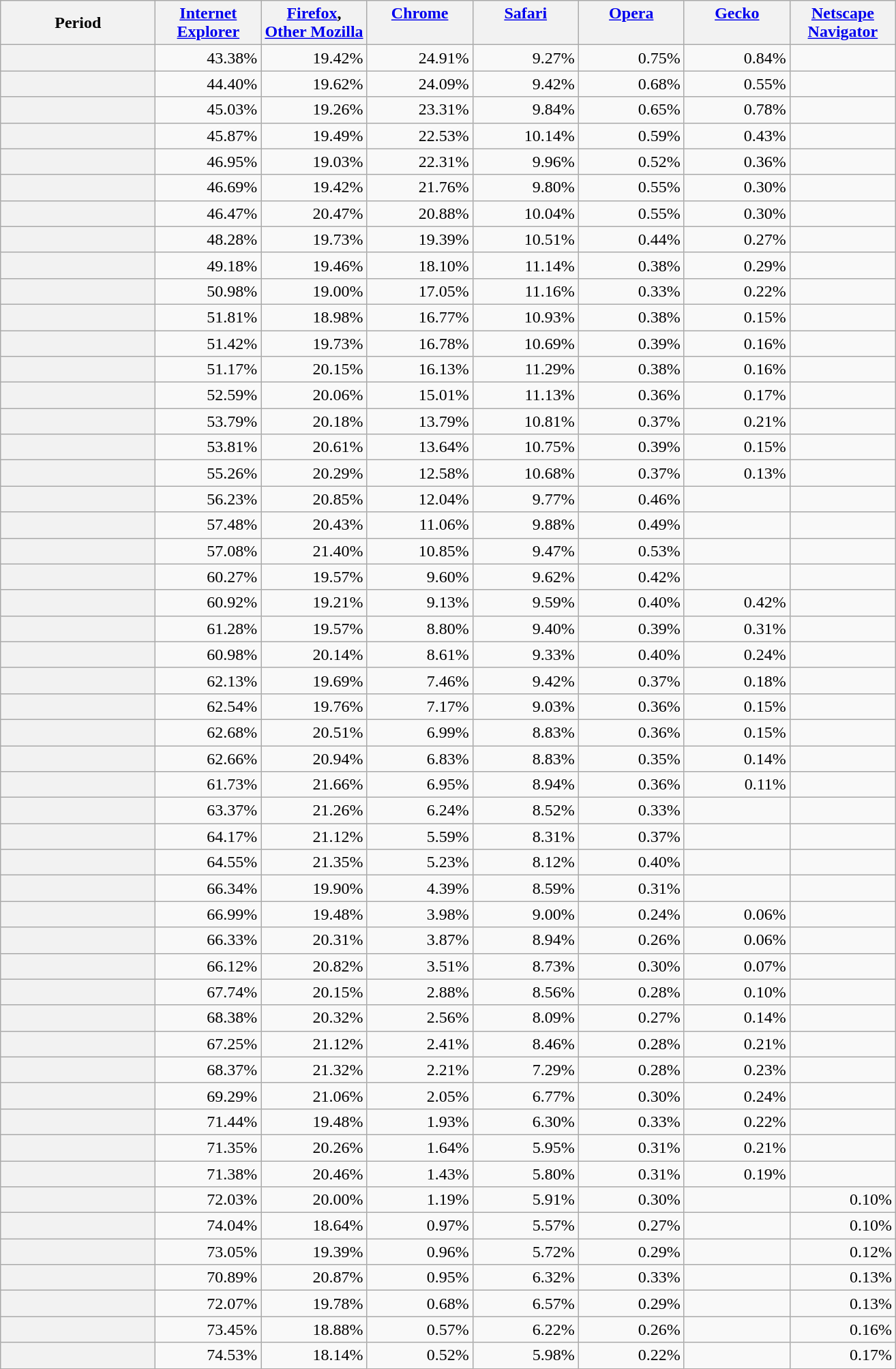<table class="wikitable plainrowheaders sortable" style="text-align:right;white-space:nowrap">
<tr>
<th scope="col" style="width:9em">Period<br></th>
<th scope="col" style="width:6em"><a href='#'>Internet<br>Explorer</a><br></th>
<th scope="col" style="width:6em"><a href='#'>Firefox</a>,<br><a href='#'>Other Mozilla</a><br></th>
<th scope="col" style="width:6em"><a href='#'>Chrome</a><br><br></th>
<th scope="col" style="width:6em"><a href='#'>Safari</a><br><br></th>
<th scope="col" style="width:6em"><a href='#'>Opera</a><br><br></th>
<th scope="col" style="width:6em"><a href='#'>Gecko</a><br><br></th>
<th scope="col" style="width:6em"><a href='#'>Netscape<br>Navigator</a><br></th>
</tr>
<tr>
<th scope="row" style="text-align:right;"> </th>
<td>43.38%</td>
<td>19.42%</td>
<td>24.91%</td>
<td>9.27%</td>
<td>0.75%</td>
<td>0.84%</td>
<td></td>
</tr>
<tr>
<th scope="row" style="text-align:right;"> </th>
<td>44.40%</td>
<td>19.62%</td>
<td>24.09%</td>
<td>9.42%</td>
<td>0.68%</td>
<td>0.55%</td>
<td></td>
</tr>
<tr>
<th scope="row" style="text-align:right;"> </th>
<td>45.03%</td>
<td>19.26%</td>
<td>23.31%</td>
<td>9.84%</td>
<td>0.65%</td>
<td>0.78%</td>
<td></td>
</tr>
<tr>
<th scope="row" style="text-align:right;"> </th>
<td>45.87%</td>
<td>19.49%</td>
<td>22.53%</td>
<td>10.14%</td>
<td>0.59%</td>
<td>0.43%</td>
<td></td>
</tr>
<tr>
<th scope="row" style="text-align:right;"> </th>
<td>46.95%</td>
<td>19.03%</td>
<td>22.31%</td>
<td>9.96%</td>
<td>0.52%</td>
<td>0.36%</td>
<td></td>
</tr>
<tr>
<th scope="row" style="text-align:right;"> </th>
<td>46.69%</td>
<td>19.42%</td>
<td>21.76%</td>
<td>9.80%</td>
<td>0.55%</td>
<td>0.30%</td>
<td></td>
</tr>
<tr>
<th scope="row" style="text-align:right;"> </th>
<td>46.47%</td>
<td>20.47%</td>
<td>20.88%</td>
<td>10.04%</td>
<td>0.55%</td>
<td>0.30%</td>
<td></td>
</tr>
<tr>
<th scope="row" style="text-align:right;"> </th>
<td>48.28%</td>
<td>19.73%</td>
<td>19.39%</td>
<td>10.51%</td>
<td>0.44%</td>
<td>0.27%</td>
<td></td>
</tr>
<tr>
<th scope="row" style="text-align:right;"> </th>
<td>49.18%</td>
<td>19.46%</td>
<td>18.10%</td>
<td>11.14%</td>
<td>0.38%</td>
<td>0.29%</td>
<td></td>
</tr>
<tr>
<th scope="row" style="text-align:right;"> </th>
<td>50.98%</td>
<td>19.00%</td>
<td>17.05%</td>
<td>11.16%</td>
<td>0.33%</td>
<td>0.22%</td>
<td></td>
</tr>
<tr>
<th scope="row" style="text-align:right;"> </th>
<td>51.81%</td>
<td>18.98%</td>
<td>16.77%</td>
<td>10.93%</td>
<td>0.38%</td>
<td>0.15%</td>
<td></td>
</tr>
<tr>
<th scope="row" style="text-align:right;"> </th>
<td>51.42%</td>
<td>19.73%</td>
<td>16.78%</td>
<td>10.69%</td>
<td>0.39%</td>
<td>0.16%</td>
<td></td>
</tr>
<tr>
<th scope="row" style="text-align:right;"> </th>
<td>51.17%</td>
<td>20.15%</td>
<td>16.13%</td>
<td>11.29%</td>
<td>0.38%</td>
<td>0.16%</td>
<td></td>
</tr>
<tr>
<th scope="row" style="text-align:right;"> </th>
<td>52.59%</td>
<td>20.06%</td>
<td>15.01%</td>
<td>11.13%</td>
<td>0.36%</td>
<td>0.17%</td>
<td></td>
</tr>
<tr>
<th scope="row" style="text-align:right;"> </th>
<td>53.79%</td>
<td>20.18%</td>
<td>13.79%</td>
<td>10.81%</td>
<td>0.37%</td>
<td>0.21%</td>
<td></td>
</tr>
<tr>
<th scope="row" style="text-align:right;"> </th>
<td>53.81%</td>
<td>20.61%</td>
<td>13.64%</td>
<td>10.75%</td>
<td>0.39%</td>
<td>0.15%</td>
<td></td>
</tr>
<tr>
<th scope="row" style="text-align:right;"> </th>
<td>55.26%</td>
<td>20.29%</td>
<td>12.58%</td>
<td>10.68%</td>
<td>0.37%</td>
<td>0.13%</td>
<td></td>
</tr>
<tr>
<th scope="row" style="text-align:right;"> </th>
<td>56.23%</td>
<td>20.85%</td>
<td>12.04%</td>
<td>9.77%</td>
<td>0.46%</td>
<td></td>
<td></td>
</tr>
<tr>
<th scope="row" style="text-align:right;"> </th>
<td>57.48%</td>
<td>20.43%</td>
<td>11.06%</td>
<td>9.88%</td>
<td>0.49%</td>
<td></td>
<td></td>
</tr>
<tr>
<th scope="row" style="text-align:right;"> </th>
<td>57.08%</td>
<td>21.40%</td>
<td>10.85%</td>
<td>9.47%</td>
<td>0.53%</td>
<td></td>
<td></td>
</tr>
<tr>
<th scope="row" style="text-align:right;"> </th>
<td>60.27%</td>
<td>19.57%</td>
<td>9.60%</td>
<td>9.62%</td>
<td>0.42%</td>
<td></td>
<td></td>
</tr>
<tr>
<th scope="row" style="text-align:right;"> </th>
<td>60.92%</td>
<td>19.21%</td>
<td>9.13%</td>
<td>9.59%</td>
<td>0.40%</td>
<td>0.42%</td>
<td></td>
</tr>
<tr>
<th scope="row" style="text-align:right;"> </th>
<td>61.28%</td>
<td>19.57%</td>
<td>8.80%</td>
<td>9.40%</td>
<td>0.39%</td>
<td>0.31%</td>
<td></td>
</tr>
<tr>
<th scope="row" style="text-align:right;"> </th>
<td>60.98%</td>
<td>20.14%</td>
<td>8.61%</td>
<td>9.33%</td>
<td>0.40%</td>
<td>0.24%</td>
<td></td>
</tr>
<tr>
<th scope="row" style="text-align:right;"> </th>
<td>62.13%</td>
<td>19.69%</td>
<td>7.46%</td>
<td>9.42%</td>
<td>0.37%</td>
<td>0.18%</td>
<td></td>
</tr>
<tr>
<th scope="row" style="text-align:right;"> </th>
<td>62.54%</td>
<td>19.76%</td>
<td>7.17%</td>
<td>9.03%</td>
<td>0.36%</td>
<td>0.15%</td>
<td></td>
</tr>
<tr>
<th scope="row" style="text-align:right;"> </th>
<td>62.68%</td>
<td>20.51%</td>
<td>6.99%</td>
<td>8.83%</td>
<td>0.36%</td>
<td>0.15%</td>
<td></td>
</tr>
<tr>
<th scope="row" style="text-align:right;"> </th>
<td>62.66%</td>
<td>20.94%</td>
<td>6.83%</td>
<td>8.83%</td>
<td>0.35%</td>
<td>0.14%</td>
<td></td>
</tr>
<tr>
<th scope="row" style="text-align:right;"> </th>
<td>61.73%</td>
<td>21.66%</td>
<td>6.95%</td>
<td>8.94%</td>
<td>0.36%</td>
<td>0.11%</td>
<td></td>
</tr>
<tr>
<th scope="row" style="text-align:right;"> </th>
<td>63.37%</td>
<td>21.26%</td>
<td>6.24%</td>
<td>8.52%</td>
<td>0.33%</td>
<td></td>
<td></td>
</tr>
<tr>
<th scope="row" style="text-align:right;"> </th>
<td>64.17%</td>
<td>21.12%</td>
<td>5.59%</td>
<td>8.31%</td>
<td>0.37%</td>
<td></td>
<td></td>
</tr>
<tr>
<th scope="row" style="text-align:right;"> </th>
<td>64.55%</td>
<td>21.35%</td>
<td>5.23%</td>
<td>8.12%</td>
<td>0.40%</td>
<td></td>
<td></td>
</tr>
<tr>
<th scope="row" style="text-align:right;"> </th>
<td>66.34%</td>
<td>19.90%</td>
<td>4.39%</td>
<td>8.59%</td>
<td>0.31%</td>
<td></td>
<td></td>
</tr>
<tr>
<th scope="row" style="text-align:right;"> </th>
<td>66.99%</td>
<td>19.48%</td>
<td>3.98%</td>
<td>9.00%</td>
<td>0.24%</td>
<td>0.06%</td>
<td></td>
</tr>
<tr>
<th scope="row" style="text-align:right;"> </th>
<td>66.33%</td>
<td>20.31%</td>
<td>3.87%</td>
<td>8.94%</td>
<td>0.26%</td>
<td>0.06%</td>
<td></td>
</tr>
<tr>
<th scope="row" style="text-align:right;"> </th>
<td>66.12%</td>
<td>20.82%</td>
<td>3.51%</td>
<td>8.73%</td>
<td>0.30%</td>
<td>0.07%</td>
<td></td>
</tr>
<tr>
<th scope="row" style="text-align:right;"> </th>
<td>67.74%</td>
<td>20.15%</td>
<td>2.88%</td>
<td>8.56%</td>
<td>0.28%</td>
<td>0.10%</td>
<td></td>
</tr>
<tr>
<th scope="row" style="text-align:right;"> </th>
<td>68.38%</td>
<td>20.32%</td>
<td>2.56%</td>
<td>8.09%</td>
<td>0.27%</td>
<td>0.14%</td>
<td></td>
</tr>
<tr>
<th scope="row" style="text-align:right;"> </th>
<td>67.25%</td>
<td>21.12%</td>
<td>2.41%</td>
<td>8.46%</td>
<td>0.28%</td>
<td>0.21%</td>
<td></td>
</tr>
<tr>
<th scope="row" style="text-align:right;"> </th>
<td>68.37%</td>
<td>21.32%</td>
<td>2.21%</td>
<td>7.29%</td>
<td>0.28%</td>
<td>0.23%</td>
<td></td>
</tr>
<tr>
<th scope="row" style="text-align:right;"> </th>
<td>69.29%</td>
<td>21.06%</td>
<td>2.05%</td>
<td>6.77%</td>
<td>0.30%</td>
<td>0.24%</td>
<td></td>
</tr>
<tr>
<th scope="row" style="text-align:right;"> </th>
<td>71.44%</td>
<td>19.48%</td>
<td>1.93%</td>
<td>6.30%</td>
<td>0.33%</td>
<td>0.22%</td>
<td></td>
</tr>
<tr>
<th scope="row" style="text-align:right;"> </th>
<td>71.35%</td>
<td>20.26%</td>
<td>1.64%</td>
<td>5.95%</td>
<td>0.31%</td>
<td>0.21%</td>
<td></td>
</tr>
<tr>
<th scope="row" style="text-align:right;"> </th>
<td>71.38%</td>
<td>20.46%</td>
<td>1.43%</td>
<td>5.80%</td>
<td>0.31%</td>
<td>0.19%</td>
<td></td>
</tr>
<tr>
<th scope="row" style="text-align:right;"> </th>
<td>72.03%</td>
<td>20.00%</td>
<td>1.19%</td>
<td>5.91%</td>
<td>0.30%</td>
<td></td>
<td>0.10%</td>
</tr>
<tr>
<th scope="row" style="text-align:right;"> </th>
<td>74.04%</td>
<td>18.64%</td>
<td>0.97%</td>
<td>5.57%</td>
<td>0.27%</td>
<td></td>
<td>0.10%</td>
</tr>
<tr>
<th scope="row" style="text-align:right;"> </th>
<td>73.05%</td>
<td>19.39%</td>
<td>0.96%</td>
<td>5.72%</td>
<td>0.29%</td>
<td></td>
<td>0.12%</td>
</tr>
<tr>
<th scope="row" style="text-align:right;"> </th>
<td>70.89%</td>
<td>20.87%</td>
<td>0.95%</td>
<td>6.32%</td>
<td>0.33%</td>
<td></td>
<td>0.13%</td>
</tr>
<tr>
<th scope="row" style="text-align:right;"> </th>
<td>72.07%</td>
<td>19.78%</td>
<td>0.68%</td>
<td>6.57%</td>
<td>0.29%</td>
<td></td>
<td>0.13%</td>
</tr>
<tr>
<th scope="row" style="text-align:right;"> </th>
<td>73.45%</td>
<td>18.88%</td>
<td>0.57%</td>
<td>6.22%</td>
<td>0.26%</td>
<td></td>
<td>0.16%</td>
</tr>
<tr>
<th scope="row" style="text-align:right;"> </th>
<td>74.53%</td>
<td>18.14%</td>
<td>0.52%</td>
<td>5.98%</td>
<td>0.22%</td>
<td></td>
<td>0.17%</td>
</tr>
</table>
